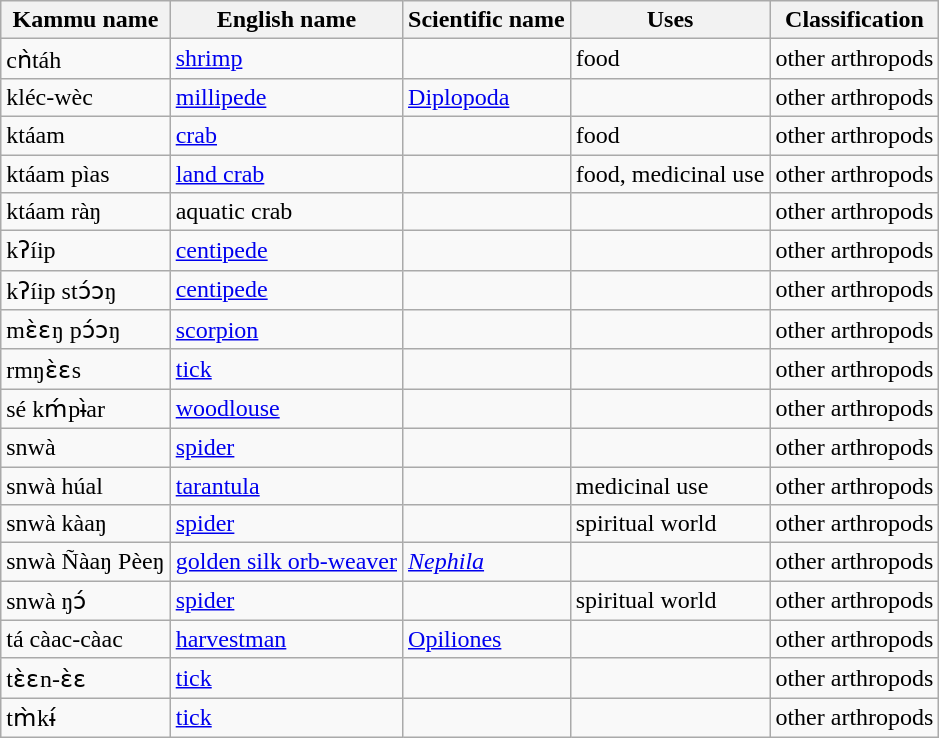<table class="wikitable sortable">
<tr>
<th>Kammu name</th>
<th>English name</th>
<th>Scientific name</th>
<th>Uses</th>
<th>Classification</th>
</tr>
<tr>
<td>cǹtáh</td>
<td><a href='#'>shrimp</a></td>
<td></td>
<td>food</td>
<td>other arthropods</td>
</tr>
<tr>
<td>kléc-wèc</td>
<td><a href='#'>millipede</a></td>
<td><a href='#'>Diplopoda</a></td>
<td></td>
<td>other arthropods</td>
</tr>
<tr>
<td>ktáam</td>
<td><a href='#'>crab</a></td>
<td></td>
<td>food</td>
<td>other arthropods</td>
</tr>
<tr>
<td>ktáam pìas</td>
<td><a href='#'>land crab</a></td>
<td></td>
<td>food, medicinal use</td>
<td>other arthropods</td>
</tr>
<tr>
<td>ktáam ràŋ</td>
<td>aquatic crab</td>
<td></td>
<td></td>
<td>other arthropods</td>
</tr>
<tr>
<td>kʔíip</td>
<td><a href='#'>centipede</a></td>
<td></td>
<td></td>
<td>other arthropods</td>
</tr>
<tr>
<td>kʔíip stɔ́ɔŋ</td>
<td><a href='#'>centipede</a></td>
<td></td>
<td></td>
<td>other arthropods</td>
</tr>
<tr>
<td>mɛ̀ɛŋ pɔ́ɔŋ</td>
<td><a href='#'>scorpion</a></td>
<td></td>
<td></td>
<td>other arthropods</td>
</tr>
<tr>
<td>rmŋɛ̀ɛs</td>
<td><a href='#'>tick</a></td>
<td></td>
<td></td>
<td>other arthropods</td>
</tr>
<tr>
<td>sé kḿpɨ̀ar</td>
<td><a href='#'>woodlouse</a></td>
<td></td>
<td></td>
<td>other arthropods</td>
</tr>
<tr>
<td>snwà</td>
<td><a href='#'>spider</a></td>
<td></td>
<td></td>
<td>other arthropods</td>
</tr>
<tr>
<td>snwà húal</td>
<td><a href='#'>tarantula</a></td>
<td></td>
<td>medicinal use</td>
<td>other arthropods</td>
</tr>
<tr>
<td>snwà kàaŋ</td>
<td><a href='#'>spider</a></td>
<td></td>
<td>spiritual world</td>
<td>other arthropods</td>
</tr>
<tr>
<td>snwà Ñàaŋ Pèeŋ</td>
<td><a href='#'>golden silk orb-weaver</a></td>
<td><em><a href='#'>Nephila</a></em></td>
<td></td>
<td>other arthropods</td>
</tr>
<tr>
<td>snwà ŋɔ́</td>
<td><a href='#'>spider</a></td>
<td></td>
<td>spiritual world</td>
<td>other arthropods</td>
</tr>
<tr>
<td>tá càac-càac</td>
<td><a href='#'>harvestman</a></td>
<td><a href='#'>Opiliones</a></td>
<td></td>
<td>other arthropods</td>
</tr>
<tr>
<td>tɛ̀ɛn-ɛ̀ɛ</td>
<td><a href='#'>tick</a></td>
<td></td>
<td></td>
<td>other arthropods</td>
</tr>
<tr>
<td>tm̀kɨ́</td>
<td><a href='#'>tick</a></td>
<td></td>
<td></td>
<td>other arthropods</td>
</tr>
</table>
